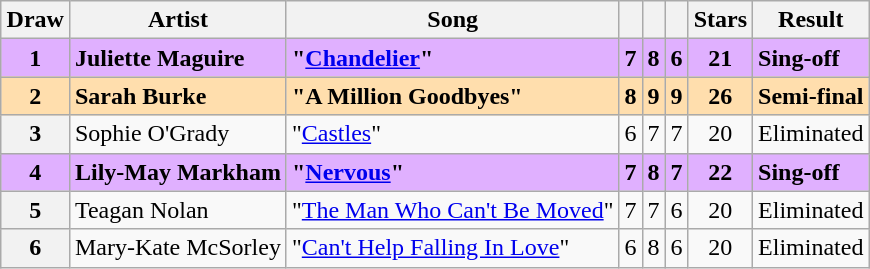<table class="sortable wikitable plainrowheaders" style="margin: 1em auto 1em auto;">
<tr>
<th scope="col">Draw</th>
<th scope="col">Artist</th>
<th scope="col">Song </th>
<th><small></small></th>
<th><small></small></th>
<th><small></small></th>
<th scope="col">Stars</th>
<th scope="col">Result</th>
</tr>
<tr style="font-weight: bold; background: #E0B0FF;">
<th scope="row" style="text-align:center; font-weight:bold; background:#E0B0FF">1</th>
<td>Juliette Maguire</td>
<td>"<a href='#'>Chandelier</a>" </td>
<td align="center">7</td>
<td align="center">8</td>
<td align="center">6</td>
<td align="center">21</td>
<td>Sing-off</td>
</tr>
<tr style="font-weight: bold; background: navajowhite;">
<th scope="row" style="text-align:center; font-weight:bold; background:navajowhite">2</th>
<td>Sarah Burke</td>
<td>"A Million Goodbyes" </td>
<td align="center">8</td>
<td align="center">9</td>
<td align="center">9</td>
<td align="center">26</td>
<td>Semi-final</td>
</tr>
<tr>
<th scope="row" style="text-align:center;">3</th>
<td>Sophie O'Grady</td>
<td>"<a href='#'>Castles</a>" </td>
<td align="center">6</td>
<td align="center">7</td>
<td align="center">7</td>
<td align="center">20</td>
<td>Eliminated</td>
</tr>
<tr style="font-weight: bold; background: #E0B0FF;">
<th scope="row" style="text-align:center; font-weight:bold; background:#E0B0FF">4</th>
<td>Lily-May Markham</td>
<td>"<a href='#'>Nervous</a>" </td>
<td align="center">7</td>
<td align="center">8</td>
<td align="center">7</td>
<td align="center">22</td>
<td>Sing-off</td>
</tr>
<tr>
<th scope="row" style="text-align:center;">5</th>
<td>Teagan Nolan</td>
<td>"<a href='#'>The Man Who Can't Be Moved</a>" </td>
<td align="center">7</td>
<td align="center">7</td>
<td align="center">6</td>
<td align="center">20</td>
<td>Eliminated</td>
</tr>
<tr>
<th scope="row" style="text-align:center;">6</th>
<td>Mary-Kate McSorley</td>
<td>"<a href='#'>Can't Help Falling In Love</a>" </td>
<td align="center">6</td>
<td align="center">8</td>
<td align="center">6</td>
<td align="center">20</td>
<td>Eliminated</td>
</tr>
</table>
